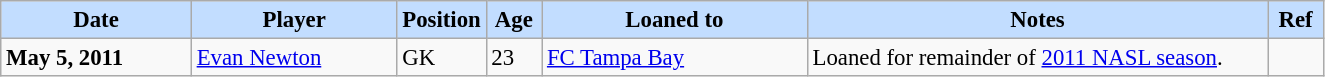<table class="wikitable" style="text-align:left; font-size:95%;">
<tr>
<th style="background:#c2ddff; width:120px;">Date</th>
<th style="background:#c2ddff; width:130px;">Player</th>
<th style="background:#c2ddff; width:50px;">Position</th>
<th style="background:#c2ddff; width:30px;">Age</th>
<th style="background:#c2ddff; width:170px;">Loaned to</th>
<th style="background:#c2ddff; width:300px;">Notes</th>
<th style="background:#c2ddff; width:30px;">Ref</th>
</tr>
<tr>
<td><strong>May 5, 2011</strong></td>
<td> <a href='#'>Evan Newton</a></td>
<td>GK</td>
<td>23</td>
<td> <a href='#'>FC Tampa Bay</a></td>
<td>Loaned for remainder of <a href='#'>2011 NASL season</a>.</td>
<td></td>
</tr>
</table>
